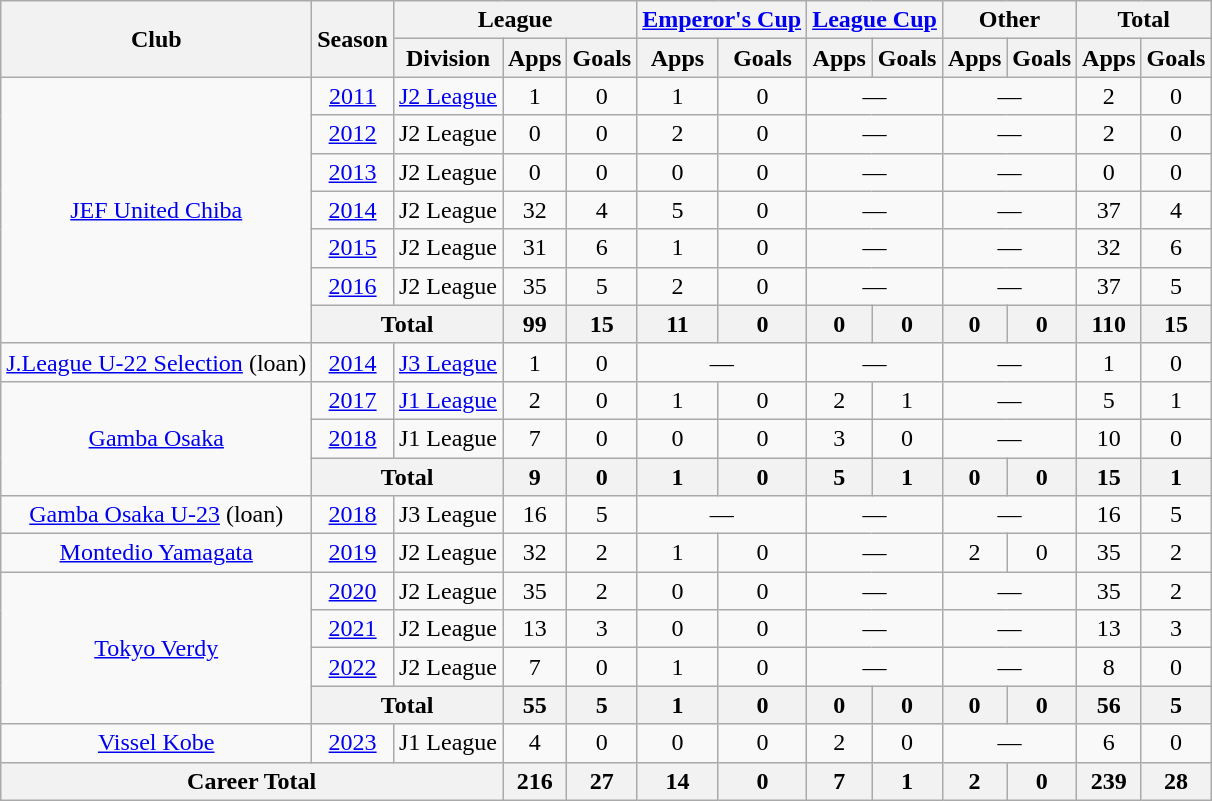<table class="wikitable" style="text-align:center">
<tr>
<th rowspan=2>Club</th>
<th rowspan=2>Season</th>
<th colspan=3>League</th>
<th colspan=2><a href='#'>Emperor's Cup</a></th>
<th colspan=2><a href='#'>League Cup</a></th>
<th colspan=2>Other</th>
<th colspan=2>Total</th>
</tr>
<tr>
<th>Division</th>
<th>Apps</th>
<th>Goals</th>
<th>Apps</th>
<th>Goals</th>
<th>Apps</th>
<th>Goals</th>
<th>Apps</th>
<th>Goals</th>
<th>Apps</th>
<th>Goals</th>
</tr>
<tr>
<td rowspan="7"><a href='#'>JEF United Chiba</a></td>
<td><a href='#'>2011</a></td>
<td><a href='#'>J2 League</a></td>
<td>1</td>
<td>0</td>
<td>1</td>
<td>0</td>
<td colspan="2">—</td>
<td colspan="2">—</td>
<td>2</td>
<td>0</td>
</tr>
<tr>
<td><a href='#'>2012</a></td>
<td>J2 League</td>
<td>0</td>
<td>0</td>
<td>2</td>
<td>0</td>
<td colspan="2">—</td>
<td colspan="2">—</td>
<td>2</td>
<td>0</td>
</tr>
<tr>
<td><a href='#'>2013</a></td>
<td>J2 League</td>
<td>0</td>
<td>0</td>
<td>0</td>
<td>0</td>
<td colspan="2">—</td>
<td colspan="2">—</td>
<td>0</td>
<td>0</td>
</tr>
<tr>
<td><a href='#'>2014</a></td>
<td>J2 League</td>
<td>32</td>
<td>4</td>
<td>5</td>
<td>0</td>
<td colspan="2">—</td>
<td colspan="2">—</td>
<td>37</td>
<td>4</td>
</tr>
<tr>
<td><a href='#'>2015</a></td>
<td>J2 League</td>
<td>31</td>
<td>6</td>
<td>1</td>
<td>0</td>
<td colspan="2">—</td>
<td colspan="2">—</td>
<td>32</td>
<td>6</td>
</tr>
<tr>
<td><a href='#'>2016</a></td>
<td>J2 League</td>
<td>35</td>
<td>5</td>
<td>2</td>
<td>0</td>
<td colspan="2">—</td>
<td colspan="2">—</td>
<td>37</td>
<td>5</td>
</tr>
<tr>
<th colspan="2">Total</th>
<th>99</th>
<th>15</th>
<th>11</th>
<th>0</th>
<th>0</th>
<th>0</th>
<th>0</th>
<th>0</th>
<th>110</th>
<th>15</th>
</tr>
<tr>
<td><a href='#'>J.League U-22 Selection</a> (loan)</td>
<td><a href='#'>2014</a></td>
<td><a href='#'>J3 League</a></td>
<td>1</td>
<td>0</td>
<td colspan="2">—</td>
<td colspan="2">—</td>
<td colspan="2">—</td>
<td>1</td>
<td>0</td>
</tr>
<tr>
<td rowspan="3"><a href='#'>Gamba Osaka</a></td>
<td><a href='#'>2017</a></td>
<td><a href='#'>J1 League</a></td>
<td>2</td>
<td>0</td>
<td>1</td>
<td>0</td>
<td>2</td>
<td>1</td>
<td colspan="2">—</td>
<td>5</td>
<td>1</td>
</tr>
<tr>
<td><a href='#'>2018</a></td>
<td>J1 League</td>
<td>7</td>
<td>0</td>
<td>0</td>
<td>0</td>
<td>3</td>
<td>0</td>
<td colspan="2">—</td>
<td>10</td>
<td>0</td>
</tr>
<tr>
<th colspan="2">Total</th>
<th>9</th>
<th>0</th>
<th>1</th>
<th>0</th>
<th>5</th>
<th>1</th>
<th>0</th>
<th>0</th>
<th>15</th>
<th>1</th>
</tr>
<tr>
<td><a href='#'>Gamba Osaka U-23</a> (loan)</td>
<td><a href='#'>2018</a></td>
<td>J3 League</td>
<td>16</td>
<td>5</td>
<td colspan="2">—</td>
<td colspan="2">—</td>
<td colspan="2">—</td>
<td>16</td>
<td>5</td>
</tr>
<tr>
<td><a href='#'>Montedio Yamagata</a></td>
<td><a href='#'>2019</a></td>
<td>J2 League</td>
<td>32</td>
<td>2</td>
<td>1</td>
<td>0</td>
<td colspan="2">—</td>
<td>2</td>
<td>0</td>
<td>35</td>
<td>2</td>
</tr>
<tr>
<td rowspan="4"><a href='#'>Tokyo Verdy</a></td>
<td><a href='#'>2020</a></td>
<td>J2 League</td>
<td>35</td>
<td>2</td>
<td>0</td>
<td>0</td>
<td colspan="2">—</td>
<td colspan="2">—</td>
<td>35</td>
<td>2</td>
</tr>
<tr>
<td><a href='#'>2021</a></td>
<td>J2 League</td>
<td>13</td>
<td>3</td>
<td>0</td>
<td>0</td>
<td colspan="2">—</td>
<td colspan="2">—</td>
<td>13</td>
<td>3</td>
</tr>
<tr>
<td><a href='#'>2022</a></td>
<td>J2 League</td>
<td>7</td>
<td>0</td>
<td>1</td>
<td>0</td>
<td colspan="2">—</td>
<td colspan="2">—</td>
<td>8</td>
<td>0</td>
</tr>
<tr>
<th colspan="2">Total</th>
<th>55</th>
<th>5</th>
<th>1</th>
<th>0</th>
<th>0</th>
<th>0</th>
<th>0</th>
<th>0</th>
<th>56</th>
<th>5</th>
</tr>
<tr>
<td><a href='#'>Vissel Kobe</a></td>
<td><a href='#'>2023</a></td>
<td>J1 League</td>
<td>4</td>
<td>0</td>
<td>0</td>
<td>0</td>
<td>2</td>
<td>0</td>
<td colspan="2">—</td>
<td>6</td>
<td>0</td>
</tr>
<tr>
<th colspan="3">Career Total</th>
<th>216</th>
<th>27</th>
<th>14</th>
<th>0</th>
<th>7</th>
<th>1</th>
<th>2</th>
<th>0</th>
<th>239</th>
<th>28</th>
</tr>
</table>
